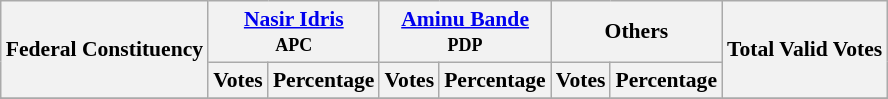<table class="wikitable sortable" style=" font-size: 90%">
<tr>
<th rowspan="2">Federal Constituency</th>
<th colspan="2"><a href='#'>Nasir Idris</a><br><small>APC</small></th>
<th colspan="2"><a href='#'>Aminu Bande</a><br><small>PDP</small></th>
<th colspan="2">Others</th>
<th rowspan="2">Total Valid Votes</th>
</tr>
<tr>
<th>Votes</th>
<th>Percentage</th>
<th>Votes</th>
<th>Percentage</th>
<th>Votes</th>
<th>Percentage</th>
</tr>
<tr>
</tr>
<tr>
</tr>
<tr>
</tr>
<tr>
</tr>
<tr>
</tr>
<tr>
</tr>
<tr>
</tr>
<tr>
</tr>
<tr>
</tr>
<tr>
</tr>
</table>
